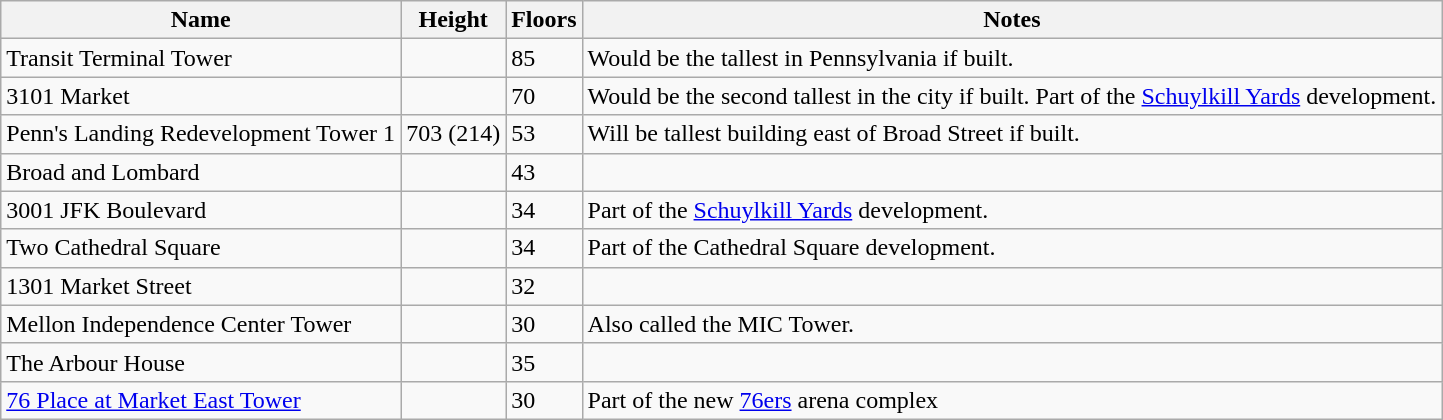<table class="wikitable">
<tr>
<th>Name</th>
<th>Height<br></th>
<th>Floors</th>
<th>Notes</th>
</tr>
<tr>
<td>Transit Terminal Tower</td>
<td></td>
<td>85</td>
<td>Would be the tallest in Pennsylvania if built.</td>
</tr>
<tr>
<td>3101 Market</td>
<td></td>
<td>70</td>
<td>Would be the second tallest in the city if built. Part of the <a href='#'>Schuylkill Yards</a> development.</td>
</tr>
<tr>
<td>Penn's Landing Redevelopment Tower 1</td>
<td>703 (214)</td>
<td>53</td>
<td>Will be tallest building east of Broad Street if built.</td>
</tr>
<tr>
<td>Broad and Lombard</td>
<td></td>
<td>43</td>
<td></td>
</tr>
<tr>
<td>3001 JFK Boulevard</td>
<td></td>
<td>34</td>
<td>Part of the <a href='#'>Schuylkill Yards</a> development.</td>
</tr>
<tr>
<td>Two Cathedral Square</td>
<td></td>
<td>34</td>
<td>Part of the Cathedral Square development.</td>
</tr>
<tr>
<td>1301 Market Street</td>
<td></td>
<td>32</td>
<td></td>
</tr>
<tr>
<td>Mellon Independence Center Tower</td>
<td></td>
<td>30</td>
<td>Also called the MIC Tower.</td>
</tr>
<tr>
<td>The Arbour House</td>
<td></td>
<td>35</td>
<td></td>
</tr>
<tr>
<td><a href='#'>76 Place at Market East Tower</a></td>
<td></td>
<td>30</td>
<td>Part of the new <a href='#'>76ers</a> arena complex</td>
</tr>
</table>
